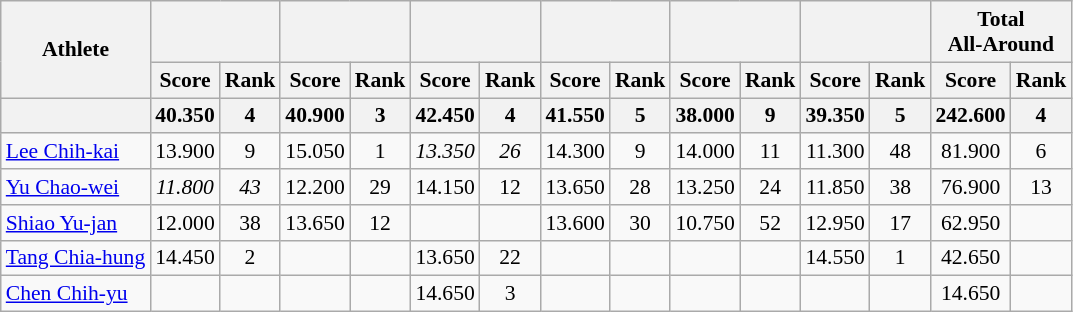<table class="wikitable" style="font-size:90%; text-align:center">
<tr>
<th rowspan="2">Athlete</th>
<th colspan="2"></th>
<th colspan="2"></th>
<th colspan="2"></th>
<th colspan="2"></th>
<th colspan="2"></th>
<th colspan="2"></th>
<th colspan="2">Total<br>All-Around</th>
</tr>
<tr>
<th>Score</th>
<th>Rank</th>
<th>Score</th>
<th>Rank</th>
<th>Score</th>
<th>Rank</th>
<th>Score</th>
<th>Rank</th>
<th>Score</th>
<th>Rank</th>
<th>Score</th>
<th>Rank</th>
<th>Score</th>
<th>Rank</th>
</tr>
<tr>
<th align="left"></th>
<th>40.350</th>
<th>4</th>
<th>40.900</th>
<th>3</th>
<th>42.450</th>
<th>4</th>
<th>41.550</th>
<th>5</th>
<th>38.000</th>
<th>9</th>
<th>39.350</th>
<th>5</th>
<th>242.600</th>
<th>4 </th>
</tr>
<tr>
<td align="left"><a href='#'>Lee Chih-kai</a></td>
<td>13.900</td>
<td>9 <strong></strong></td>
<td>15.050</td>
<td>1 <strong></strong></td>
<td><em>13.350</em></td>
<td><em>26</em></td>
<td>14.300</td>
<td>9</td>
<td>14.000</td>
<td>11 <strong></strong></td>
<td>11.300</td>
<td>48</td>
<td>81.900</td>
<td>6 <strong></strong></td>
</tr>
<tr>
<td align="left"><a href='#'>Yu Chao-wei</a></td>
<td><em>11.800</em></td>
<td><em>43</em></td>
<td>12.200</td>
<td>29</td>
<td>14.150</td>
<td>12</td>
<td>13.650</td>
<td>28</td>
<td>13.250</td>
<td>24</td>
<td>11.850</td>
<td>38</td>
<td>76.900</td>
<td>13 <strong></strong></td>
</tr>
<tr>
<td align="left"><a href='#'>Shiao Yu-jan</a></td>
<td>12.000</td>
<td>38</td>
<td>13.650</td>
<td>12</td>
<td></td>
<td></td>
<td>13.600</td>
<td>30</td>
<td>10.750</td>
<td>52</td>
<td>12.950</td>
<td>17</td>
<td>62.950</td>
<td></td>
</tr>
<tr>
<td align="left"><a href='#'>Tang Chia-hung</a></td>
<td>14.450</td>
<td>2 <strong></strong></td>
<td></td>
<td></td>
<td>13.650</td>
<td>22</td>
<td></td>
<td></td>
<td></td>
<td></td>
<td>14.550</td>
<td>1 <strong></strong></td>
<td>42.650</td>
<td></td>
</tr>
<tr>
<td align="left"><a href='#'>Chen Chih-yu</a></td>
<td></td>
<td></td>
<td></td>
<td></td>
<td>14.650</td>
<td>3 <strong></strong></td>
<td></td>
<td></td>
<td></td>
<td></td>
<td></td>
<td></td>
<td>14.650</td>
<td></td>
</tr>
</table>
